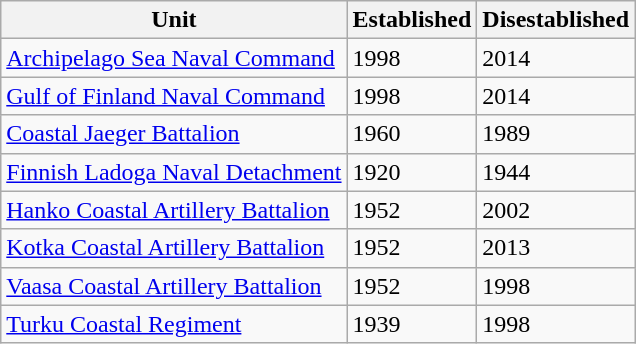<table class="wikitable sortable">
<tr>
<th>Unit</th>
<th>Established</th>
<th>Disestablished</th>
</tr>
<tr>
<td><a href='#'>Archipelago Sea Naval Command</a></td>
<td>1998</td>
<td>2014</td>
</tr>
<tr>
<td><a href='#'>Gulf of Finland Naval Command</a></td>
<td>1998</td>
<td>2014</td>
</tr>
<tr>
<td><a href='#'>Coastal Jaeger Battalion</a></td>
<td>1960</td>
<td>1989</td>
</tr>
<tr>
<td><a href='#'>Finnish Ladoga Naval Detachment</a></td>
<td>1920</td>
<td>1944</td>
</tr>
<tr>
<td><a href='#'>Hanko Coastal Artillery Battalion</a></td>
<td>1952</td>
<td>2002</td>
</tr>
<tr>
<td><a href='#'>Kotka Coastal Artillery Battalion</a></td>
<td>1952</td>
<td>2013</td>
</tr>
<tr>
<td><a href='#'>Vaasa Coastal Artillery Battalion</a></td>
<td>1952</td>
<td>1998</td>
</tr>
<tr>
<td><a href='#'>Turku Coastal Regiment</a></td>
<td>1939</td>
<td>1998</td>
</tr>
</table>
